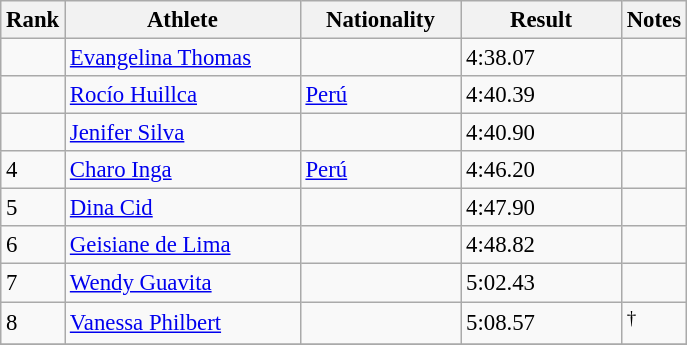<table class="wikitable" style="font-size:95%" style="width:35em;" style="text-align:center">
<tr>
<th>Rank</th>
<th width=150>Athlete</th>
<th width=100>Nationality</th>
<th width=100>Result</th>
<th>Notes</th>
</tr>
<tr>
<td></td>
<td align=left><a href='#'>Evangelina Thomas</a></td>
<td align=left></td>
<td>4:38.07</td>
<td></td>
</tr>
<tr>
<td></td>
<td align=left><a href='#'>Rocío Huillca</a></td>
<td align=left> <a href='#'>Perú</a></td>
<td>4:40.39</td>
<td></td>
</tr>
<tr>
<td></td>
<td align=left><a href='#'>Jenifer Silva</a></td>
<td align=left></td>
<td>4:40.90</td>
<td></td>
</tr>
<tr>
<td>4</td>
<td align=left><a href='#'>Charo Inga</a></td>
<td align=left> <a href='#'>Perú</a></td>
<td>4:46.20</td>
<td></td>
</tr>
<tr>
<td>5</td>
<td align=left><a href='#'>Dina Cid</a></td>
<td align=left></td>
<td>4:47.90</td>
<td></td>
</tr>
<tr>
<td>6</td>
<td align=left><a href='#'>Geisiane de Lima</a></td>
<td align=left></td>
<td>4:48.82</td>
<td></td>
</tr>
<tr>
<td>7</td>
<td align=left><a href='#'>Wendy Guavita</a></td>
<td align=left></td>
<td>5:02.43</td>
<td></td>
</tr>
<tr>
<td>8</td>
<td align=left><a href='#'>Vanessa Philbert</a></td>
<td align=left></td>
<td>5:08.57</td>
<td><sup>†</sup></td>
</tr>
<tr>
</tr>
</table>
